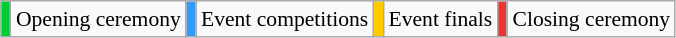<table class="wikitable" style="margin:0.5em auto; font-size:90%;">
<tr>
<td bgcolor="#00cc33"></td>
<td>Opening ceremony</td>
<td bgcolor="#3399ff"></td>
<td>Event competitions</td>
<td bgcolor="#ffcc00"></td>
<td>Event finals</td>
<td bgcolor="#ee3333"></td>
<td>Closing ceremony</td>
</tr>
</table>
